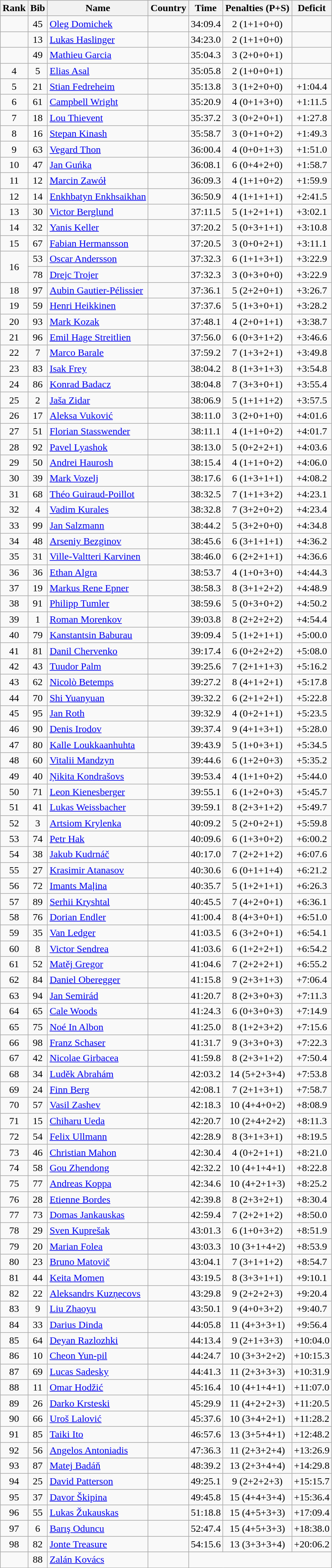<table class="wikitable sortable" style="text-align:center">
<tr>
<th>Rank</th>
<th>Bib</th>
<th>Name</th>
<th>Country</th>
<th>Time</th>
<th>Penalties (P+S)</th>
<th>Deficit</th>
</tr>
<tr>
<td></td>
<td>45</td>
<td align=left><a href='#'>Oleg Domichek</a></td>
<td align=left></td>
<td>34:09.4</td>
<td>2 (1+1+0+0)</td>
<td></td>
</tr>
<tr>
<td></td>
<td>13</td>
<td align=left><a href='#'>Lukas Haslinger</a></td>
<td align=left></td>
<td>34:23.0</td>
<td>2 (1+1+0+0)</td>
<td></td>
</tr>
<tr>
<td></td>
<td>49</td>
<td align=left><a href='#'>Mathieu Garcia</a></td>
<td align=left></td>
<td>35:04.3</td>
<td>3 (2+0+0+1)</td>
<td></td>
</tr>
<tr>
<td>4</td>
<td>5</td>
<td align=left><a href='#'>Elias Asal</a></td>
<td align=left></td>
<td>35:05.8</td>
<td>2 (1+0+0+1)</td>
<td></td>
</tr>
<tr>
<td>5</td>
<td>21</td>
<td align=left><a href='#'>Stian Fedreheim</a></td>
<td align=left></td>
<td>35:13.8</td>
<td>3 (1+2+0+0)</td>
<td>+1:04.4</td>
</tr>
<tr>
<td>6</td>
<td>61</td>
<td align=left><a href='#'>Campbell Wright</a></td>
<td align=left></td>
<td>35:20.9</td>
<td>4 (0+1+3+0)</td>
<td>+1:11.5</td>
</tr>
<tr>
<td>7</td>
<td>18</td>
<td align=left><a href='#'>Lou Thievent</a></td>
<td align=left></td>
<td>35:37.2</td>
<td>3 (0+2+0+1)</td>
<td>+1:27.8</td>
</tr>
<tr>
<td>8</td>
<td>16</td>
<td align=left><a href='#'>Stepan Kinash</a></td>
<td align=left></td>
<td>35:58.7</td>
<td>3 (0+1+0+2)</td>
<td>+1:49.3</td>
</tr>
<tr>
<td>9</td>
<td>63</td>
<td align=left><a href='#'>Vegard Thon</a></td>
<td align=left></td>
<td>36:00.4</td>
<td>4 (0+0+1+3)</td>
<td>+1:51.0</td>
</tr>
<tr>
<td>10</td>
<td>47</td>
<td align=left><a href='#'>Jan Guńka</a></td>
<td align=left></td>
<td>36:08.1</td>
<td>6 (0+4+2+0)</td>
<td>+1:58.7</td>
</tr>
<tr>
<td>11</td>
<td>12</td>
<td align=left><a href='#'>Marcin Zawół</a></td>
<td align=left></td>
<td>36:09.3</td>
<td>4 (1+1+0+2)</td>
<td>+1:59.9</td>
</tr>
<tr>
<td>12</td>
<td>14</td>
<td align=left><a href='#'>Enkhbatyn Enkhsaikhan</a></td>
<td align=left></td>
<td>36:50.9</td>
<td>4 (1+1+1+1)</td>
<td>+2:41.5</td>
</tr>
<tr>
<td>13</td>
<td>30</td>
<td align=left><a href='#'>Victor Berglund</a></td>
<td align=left></td>
<td>37:11.5</td>
<td>5 (1+2+1+1)</td>
<td>+3:02.1</td>
</tr>
<tr>
<td>14</td>
<td>32</td>
<td align=left><a href='#'>Yanis Keller</a></td>
<td align=left></td>
<td>37:20.2</td>
<td>5 (0+3+1+1)</td>
<td>+3:10.8</td>
</tr>
<tr>
<td>15</td>
<td>67</td>
<td align=left><a href='#'>Fabian Hermansson</a></td>
<td align=left></td>
<td>37:20.5</td>
<td>3 (0+0+2+1)</td>
<td>+3:11.1</td>
</tr>
<tr>
<td rowspan=2>16</td>
<td>53</td>
<td align=left><a href='#'>Oscar Andersson</a></td>
<td align=left></td>
<td>37:32.3</td>
<td>6 (1+1+3+1)</td>
<td>+3:22.9</td>
</tr>
<tr>
<td>78</td>
<td align=left><a href='#'>Drejc Trojer</a></td>
<td align=left></td>
<td>37:32.3</td>
<td>3 (0+3+0+0)</td>
<td>+3:22.9</td>
</tr>
<tr>
<td>18</td>
<td>97</td>
<td align=left><a href='#'>Aubin Gautier-Pélissier</a></td>
<td align=left></td>
<td>37:36.1</td>
<td>5 (2+2+0+1)</td>
<td>+3:26.7</td>
</tr>
<tr>
<td>19</td>
<td>59</td>
<td align=left><a href='#'>Henri Heikkinen</a></td>
<td align=left></td>
<td>37:37.6</td>
<td>5 (1+3+0+1)</td>
<td>+3:28.2</td>
</tr>
<tr>
<td>20</td>
<td>93</td>
<td align=left><a href='#'>Mark Kozak</a></td>
<td align=left></td>
<td>37:48.1</td>
<td>4 (2+0+1+1)</td>
<td>+3:38.7</td>
</tr>
<tr>
<td>21</td>
<td>96</td>
<td align=left><a href='#'>Emil Hage Streitlien</a></td>
<td align=left></td>
<td>37:56.0</td>
<td>6 (0+3+1+2)</td>
<td>+3:46.6</td>
</tr>
<tr>
<td>22</td>
<td>7</td>
<td align=left><a href='#'>Marco Barale</a></td>
<td align=left></td>
<td>37:59.2</td>
<td>7 (1+3+2+1)</td>
<td>+3:49.8</td>
</tr>
<tr>
<td>23</td>
<td>83</td>
<td align=left><a href='#'>Isak Frey</a></td>
<td align=left></td>
<td>38:04.2</td>
<td>8 (1+3+1+3)</td>
<td>+3:54.8</td>
</tr>
<tr>
<td>24</td>
<td>86</td>
<td align=left><a href='#'>Konrad Badacz</a></td>
<td align=left></td>
<td>38:04.8</td>
<td>7 (3+3+0+1)</td>
<td>+3:55.4</td>
</tr>
<tr>
<td>25</td>
<td>2</td>
<td align=left><a href='#'>Jaša Zidar</a></td>
<td align=left></td>
<td>38:06.9</td>
<td>5 (1+1+1+2)</td>
<td>+3:57.5</td>
</tr>
<tr>
<td>26</td>
<td>17</td>
<td align=left><a href='#'>Aleksa Vuković</a></td>
<td align=left></td>
<td>38:11.0</td>
<td>3 (2+0+1+0)</td>
<td>+4:01.6</td>
</tr>
<tr>
<td>27</td>
<td>51</td>
<td align=left><a href='#'>Florian Stasswender</a></td>
<td align=left></td>
<td>38:11.1</td>
<td>4 (1+1+0+2)</td>
<td>+4:01.7</td>
</tr>
<tr>
<td>28</td>
<td>92</td>
<td align=left><a href='#'>Pavel Lyashok</a></td>
<td align=left></td>
<td>38:13.0</td>
<td>5 (0+2+2+1)</td>
<td>+4:03.6</td>
</tr>
<tr>
<td>29</td>
<td>50</td>
<td align=left><a href='#'>Andrei Haurosh</a></td>
<td align=left></td>
<td>38:15.4</td>
<td>4 (1+1+0+2)</td>
<td>+4:06.0</td>
</tr>
<tr>
<td>30</td>
<td>39</td>
<td align=left><a href='#'>Mark Vozelj</a></td>
<td align=left></td>
<td>38:17.6</td>
<td>6 (1+3+1+1)</td>
<td>+4:08.2</td>
</tr>
<tr>
<td>31</td>
<td>68</td>
<td align=left><a href='#'>Théo Guiraud-Poillot</a></td>
<td align=left></td>
<td>38:32.5</td>
<td>7 (1+1+3+2)</td>
<td>+4:23.1</td>
</tr>
<tr>
<td>32</td>
<td>4</td>
<td align=left><a href='#'>Vadim Kurales</a></td>
<td align=left></td>
<td>38:32.8</td>
<td>7 (3+2+0+2)</td>
<td>+4:23.4</td>
</tr>
<tr>
<td>33</td>
<td>99</td>
<td align=left><a href='#'>Jan Salzmann</a></td>
<td align=left></td>
<td>38:44.2</td>
<td>5 (3+2+0+0)</td>
<td>+4:34.8</td>
</tr>
<tr>
<td>34</td>
<td>48</td>
<td align=left><a href='#'>Arseniy Bezginov</a></td>
<td align=left></td>
<td>38:45.6</td>
<td>6 (3+1+1+1)</td>
<td>+4:36.2</td>
</tr>
<tr>
<td>35</td>
<td>31</td>
<td align=left><a href='#'>Ville-Valtteri Karvinen</a></td>
<td align=left></td>
<td>38:46.0</td>
<td>6 (2+2+1+1)</td>
<td>+4:36.6</td>
</tr>
<tr>
<td>36</td>
<td>36</td>
<td align=left><a href='#'>Ethan Algra</a></td>
<td align=left></td>
<td>38:53.7</td>
<td>4 (1+0+3+0)</td>
<td>+4:44.3</td>
</tr>
<tr>
<td>37</td>
<td>19</td>
<td align=left><a href='#'>Markus Rene Epner</a></td>
<td align=left></td>
<td>38:58.3</td>
<td>8 (3+1+2+2)</td>
<td>+4:48.9</td>
</tr>
<tr>
<td>38</td>
<td>91</td>
<td align=left><a href='#'>Philipp Tumler</a></td>
<td align=left></td>
<td>38:59.6</td>
<td>5 (0+3+0+2)</td>
<td>+4:50.2</td>
</tr>
<tr>
<td>39</td>
<td>1</td>
<td align=left><a href='#'>Roman Morenkov</a></td>
<td align=left></td>
<td>39:03.8</td>
<td>8 (2+2+2+2)</td>
<td>+4:54.4</td>
</tr>
<tr>
<td>40</td>
<td>79</td>
<td align=left><a href='#'>Kanstantsin Baburau</a></td>
<td align=left></td>
<td>39:09.4</td>
<td>5 (1+2+1+1)</td>
<td>+5:00.0</td>
</tr>
<tr>
<td>41</td>
<td>81</td>
<td align=left><a href='#'>Danil Chervenko</a></td>
<td align=left></td>
<td>39:17.4</td>
<td>6 (0+2+2+2)</td>
<td>+5:08.0</td>
</tr>
<tr>
<td>42</td>
<td>43</td>
<td align=left><a href='#'>Tuudor Palm</a></td>
<td align=left></td>
<td>39:25.6</td>
<td>7 (2+1+1+3)</td>
<td>+5:16.2</td>
</tr>
<tr>
<td>43</td>
<td>62</td>
<td align=left><a href='#'>Nicolò Betemps</a></td>
<td align=left></td>
<td>39:27.2</td>
<td>8 (4+1+2+1)</td>
<td>+5:17.8</td>
</tr>
<tr>
<td>44</td>
<td>70</td>
<td align=left><a href='#'>Shi Yuanyuan</a></td>
<td align=left></td>
<td>39:32.2</td>
<td>6 (2+1+2+1)</td>
<td>+5:22.8</td>
</tr>
<tr>
<td>45</td>
<td>95</td>
<td align=left><a href='#'>Jan Roth</a></td>
<td align=left></td>
<td>39:32.9</td>
<td>4 (0+2+1+1)</td>
<td>+5:23.5</td>
</tr>
<tr>
<td>46</td>
<td>90</td>
<td align=left><a href='#'>Denis Irodov</a></td>
<td align=left></td>
<td>39:37.4</td>
<td>9 (4+1+3+1)</td>
<td>+5:28.0</td>
</tr>
<tr>
<td>47</td>
<td>80</td>
<td align=left><a href='#'>Kalle Loukkaanhuhta</a></td>
<td align=left></td>
<td>39:43.9</td>
<td>5 (1+0+3+1)</td>
<td>+5:34.5</td>
</tr>
<tr>
<td>48</td>
<td>60</td>
<td align=left><a href='#'>Vitalii Mandzyn</a></td>
<td align=left></td>
<td>39:44.6</td>
<td>6 (1+2+0+3)</td>
<td>+5:35.2</td>
</tr>
<tr>
<td>49</td>
<td>40</td>
<td align=left><a href='#'>Ņikita Kondrašovs</a></td>
<td align=left></td>
<td>39:53.4</td>
<td>4 (1+1+0+2)</td>
<td>+5:44.0</td>
</tr>
<tr>
<td>50</td>
<td>71</td>
<td align=left><a href='#'>Leon Kienesberger</a></td>
<td align=left></td>
<td>39:55.1</td>
<td>6 (1+2+0+3)</td>
<td>+5:45.7</td>
</tr>
<tr>
<td>51</td>
<td>41</td>
<td align=left><a href='#'>Lukas Weissbacher</a></td>
<td align=left></td>
<td>39:59.1</td>
<td>8 (2+3+1+2)</td>
<td>+5:49.7</td>
</tr>
<tr>
<td>52</td>
<td>3</td>
<td align=left><a href='#'>Artsiom Krylenka</a></td>
<td align=left></td>
<td>40:09.2</td>
<td>5 (2+0+2+1)</td>
<td>+5:59.8</td>
</tr>
<tr>
<td>53</td>
<td>74</td>
<td align=left><a href='#'>Petr Hak</a></td>
<td align=left></td>
<td>40:09.6</td>
<td>6 (1+3+0+2)</td>
<td>+6:00.2</td>
</tr>
<tr>
<td>54</td>
<td>38</td>
<td align=left><a href='#'>Jakub Kudrnáč</a></td>
<td align=left></td>
<td>40:17.0</td>
<td>7 (2+2+1+2)</td>
<td>+6:07.6</td>
</tr>
<tr>
<td>55</td>
<td>27</td>
<td align=left><a href='#'>Krasimir Atanasov</a></td>
<td align=left></td>
<td>40:30.6</td>
<td>6 (0+1+1+4)</td>
<td>+6:21.2</td>
</tr>
<tr>
<td>56</td>
<td>72</td>
<td align=left><a href='#'>Imants Maļina</a></td>
<td align=left></td>
<td>40:35.7</td>
<td>5 (1+2+1+1)</td>
<td>+6:26.3</td>
</tr>
<tr>
<td>57</td>
<td>89</td>
<td align=left><a href='#'>Serhii Kryshtal</a></td>
<td align=left></td>
<td>40:45.5</td>
<td>7 (4+2+0+1)</td>
<td>+6:36.1</td>
</tr>
<tr>
<td>58</td>
<td>76</td>
<td align=left><a href='#'>Dorian Endler</a></td>
<td align=left></td>
<td>41:00.4</td>
<td>8 (4+3+0+1)</td>
<td>+6:51.0</td>
</tr>
<tr>
<td>59</td>
<td>35</td>
<td align=left><a href='#'>Van Ledger</a></td>
<td align=left></td>
<td>41:03.5</td>
<td>6 (3+2+0+1)</td>
<td>+6:54.1</td>
</tr>
<tr>
<td>60</td>
<td>8</td>
<td align=left><a href='#'>Victor Sendrea</a></td>
<td align=left></td>
<td>41:03.6</td>
<td>6 (1+2+2+1)</td>
<td>+6:54.2</td>
</tr>
<tr>
<td>61</td>
<td>52</td>
<td align=left><a href='#'>Matěj Gregor</a></td>
<td align=left></td>
<td>41:04.6</td>
<td>7 (2+2+2+1)</td>
<td>+6:55.2</td>
</tr>
<tr>
<td>62</td>
<td>84</td>
<td align=left><a href='#'>Daniel Oberegger</a></td>
<td align=left></td>
<td>41:15.8</td>
<td>9 (2+3+1+3)</td>
<td>+7:06.4</td>
</tr>
<tr>
<td>63</td>
<td>94</td>
<td align=left><a href='#'>Jan Semirád</a></td>
<td align=left></td>
<td>41:20.7</td>
<td>8 (2+3+0+3)</td>
<td>+7:11.3</td>
</tr>
<tr>
<td>64</td>
<td>65</td>
<td align=left><a href='#'>Cale Woods</a></td>
<td align=left></td>
<td>41:24.3</td>
<td>6 (0+3+0+3)</td>
<td>+7:14.9</td>
</tr>
<tr>
<td>65</td>
<td>75</td>
<td align=left><a href='#'>Noé In Albon</a></td>
<td align=left></td>
<td>41:25.0</td>
<td>8 (1+2+3+2)</td>
<td>+7:15.6</td>
</tr>
<tr>
<td>66</td>
<td>98</td>
<td align=left><a href='#'>Franz Schaser</a></td>
<td align=left></td>
<td>41:31.7</td>
<td>9 (3+3+0+3)</td>
<td>+7:22.3</td>
</tr>
<tr>
<td>67</td>
<td>42</td>
<td align=left><a href='#'>Nicolae Girbacea</a></td>
<td align=left></td>
<td>41:59.8</td>
<td>8 (2+3+1+2)</td>
<td>+7:50.4</td>
</tr>
<tr>
<td>68</td>
<td>34</td>
<td align=left><a href='#'>Luděk Abrahám</a></td>
<td align=left></td>
<td>42:03.2</td>
<td>14 (5+2+3+4)</td>
<td>+7:53.8</td>
</tr>
<tr>
<td>69</td>
<td>24</td>
<td align=left><a href='#'>Finn Berg</a></td>
<td align=left></td>
<td>42:08.1</td>
<td>7 (2+1+3+1)</td>
<td>+7:58.7</td>
</tr>
<tr>
<td>70</td>
<td>57</td>
<td align=left><a href='#'>Vasil Zashev</a></td>
<td align=left></td>
<td>42:18.3</td>
<td>10 (4+4+0+2)</td>
<td>+8:08.9</td>
</tr>
<tr>
<td>71</td>
<td>15</td>
<td align=left><a href='#'>Chiharu Ueda</a></td>
<td align=left></td>
<td>42:20.7</td>
<td>10 (2+4+2+2)</td>
<td>+8:11.3</td>
</tr>
<tr>
<td>72</td>
<td>54</td>
<td align=left><a href='#'>Felix Ullmann</a></td>
<td align=left></td>
<td>42:28.9</td>
<td>8 (3+1+3+1)</td>
<td>+8:19.5</td>
</tr>
<tr>
<td>73</td>
<td>46</td>
<td align=left><a href='#'>Christian Mahon</a></td>
<td align=left></td>
<td>42:30.4</td>
<td>4 (0+2+1+1)</td>
<td>+8:21.0</td>
</tr>
<tr>
<td>74</td>
<td>58</td>
<td align=left><a href='#'>Gou Zhendong</a></td>
<td align=left></td>
<td>42:32.2</td>
<td>10 (4+1+4+1)</td>
<td>+8:22.8</td>
</tr>
<tr>
<td>75</td>
<td>77</td>
<td align=left><a href='#'>Andreas Koppa</a></td>
<td align=left></td>
<td>42:34.6</td>
<td>10 (4+2+1+3)</td>
<td>+8:25.2</td>
</tr>
<tr>
<td>76</td>
<td>28</td>
<td align=left><a href='#'>Etienne Bordes</a></td>
<td align=left></td>
<td>42:39.8</td>
<td>8 (2+3+2+1)</td>
<td>+8:30.4</td>
</tr>
<tr>
<td>77</td>
<td>73</td>
<td align=left><a href='#'>Domas Jankauskas</a></td>
<td align=left></td>
<td>42:59.4</td>
<td>7 (2+2+1+2)</td>
<td>+8:50.0</td>
</tr>
<tr>
<td>78</td>
<td>29</td>
<td align=left><a href='#'>Sven Kuprešak</a></td>
<td align=left></td>
<td>43:01.3</td>
<td>6 (1+0+3+2)</td>
<td>+8:51.9</td>
</tr>
<tr>
<td>79</td>
<td>20</td>
<td align=left><a href='#'>Marian Folea</a></td>
<td align=left></td>
<td>43:03.3</td>
<td>10 (3+1+4+2)</td>
<td>+8:53.9</td>
</tr>
<tr>
<td>80</td>
<td>23</td>
<td align=left><a href='#'>Bruno Matovič</a></td>
<td align=left></td>
<td>43:04.1</td>
<td>7 (3+1+1+2)</td>
<td>+8:54.7</td>
</tr>
<tr>
<td>81</td>
<td>44</td>
<td align=left><a href='#'>Keita Momen</a></td>
<td align=left></td>
<td>43:19.5</td>
<td>8 (3+3+1+1)</td>
<td>+9:10.1</td>
</tr>
<tr>
<td>82</td>
<td>22</td>
<td align=left><a href='#'>Aleksandrs Kuzņecovs</a></td>
<td align=left></td>
<td>43:29.8</td>
<td>9 (2+2+2+3)</td>
<td>+9:20.4</td>
</tr>
<tr>
<td>83</td>
<td>9</td>
<td align=left><a href='#'>Liu Zhaoyu</a></td>
<td align=left></td>
<td>43:50.1</td>
<td>9 (4+0+3+2)</td>
<td>+9:40.7</td>
</tr>
<tr>
<td>84</td>
<td>33</td>
<td align=left><a href='#'>Darius Dinda</a></td>
<td align=left></td>
<td>44:05.8</td>
<td>11 (4+3+3+1)</td>
<td>+9:56.4</td>
</tr>
<tr>
<td>85</td>
<td>64</td>
<td align=left><a href='#'>Deyan Razlozhki</a></td>
<td align=left></td>
<td>44:13.4</td>
<td>9 (2+1+3+3)</td>
<td>+10:04.0</td>
</tr>
<tr>
<td>86</td>
<td>10</td>
<td align=left><a href='#'>Cheon Yun-pil</a></td>
<td align=left></td>
<td>44:24.7</td>
<td>10 (3+3+2+2)</td>
<td>+10:15.3</td>
</tr>
<tr>
<td>87</td>
<td>69</td>
<td align=left><a href='#'>Lucas Sadesky</a></td>
<td align=left></td>
<td>44:41.3</td>
<td>11 (2+3+3+3)</td>
<td>+10:31.9</td>
</tr>
<tr>
<td>88</td>
<td>11</td>
<td align=left><a href='#'>Omar Hodžić</a></td>
<td align=left></td>
<td>45:16.4</td>
<td>10 (4+1+4+1)</td>
<td>+11:07.0</td>
</tr>
<tr>
<td>89</td>
<td>26</td>
<td align=left><a href='#'>Darko Krsteski</a></td>
<td align=left></td>
<td>45:29.9</td>
<td>11 (4+2+2+3)</td>
<td>+11:20.5</td>
</tr>
<tr>
<td>90</td>
<td>66</td>
<td align=left><a href='#'>Uroš Lalović</a></td>
<td align=left></td>
<td>45:37.6</td>
<td>10 (3+4+2+1)</td>
<td>+11:28.2</td>
</tr>
<tr>
<td>91</td>
<td>85</td>
<td align=left><a href='#'>Taiki Ito</a></td>
<td align=left></td>
<td>46:57.6</td>
<td>13 (3+5+4+1)</td>
<td>+12:48.2</td>
</tr>
<tr>
<td>92</td>
<td>56</td>
<td align=left><a href='#'>Angelos Antoniadis</a></td>
<td align=left></td>
<td>47:36.3</td>
<td>11 (2+3+2+4)</td>
<td>+13:26.9</td>
</tr>
<tr>
<td>93</td>
<td>87</td>
<td align=left><a href='#'>Matej Badáň</a></td>
<td align=left></td>
<td>48:39.2</td>
<td>13 (2+3+4+4)</td>
<td>+14:29.8</td>
</tr>
<tr>
<td>94</td>
<td>25</td>
<td align=left><a href='#'>David Patterson</a></td>
<td align=left></td>
<td>49:25.1</td>
<td>9 (2+2+2+3)</td>
<td>+15:15.7</td>
</tr>
<tr>
<td>95</td>
<td>37</td>
<td align=left><a href='#'>Davor Škipina</a></td>
<td align=left></td>
<td>49:45.8</td>
<td>15 (4+4+3+4)</td>
<td>+15:36.4</td>
</tr>
<tr>
<td>96</td>
<td>55</td>
<td align=left><a href='#'>Lukas Žukauskas</a></td>
<td align=left></td>
<td>51:18.8</td>
<td>15 (4+5+3+3)</td>
<td>+17:09.4</td>
</tr>
<tr>
<td>97</td>
<td>6</td>
<td align=left><a href='#'>Barış Oduncu</a></td>
<td align=left></td>
<td>52:47.4</td>
<td>15 (4+5+3+3)</td>
<td>+18:38.0</td>
</tr>
<tr>
<td>98</td>
<td>82</td>
<td align=left><a href='#'>Jonte Treasure</a></td>
<td align=left></td>
<td>54:15.6</td>
<td>13 (3+3+3+4)</td>
<td>+20:06.2</td>
</tr>
<tr>
<td></td>
<td>88</td>
<td align=left><a href='#'>Zalán Kovács</a></td>
<td align=left></td>
<td colspan=3></td>
</tr>
</table>
